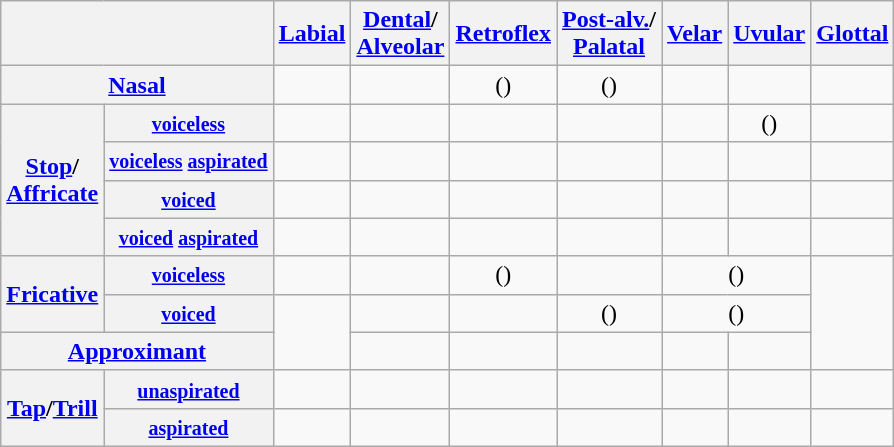<table class="wikitable" style="text-align: center;">
<tr>
<th colspan="2"></th>
<th><a href='#'>Labial</a></th>
<th><a href='#'>Dental</a>/<br><a href='#'>Alveolar</a></th>
<th><a href='#'>Retroflex</a></th>
<th><a href='#'>Post-alv.</a>/<br><a href='#'>Palatal</a></th>
<th><a href='#'>Velar</a></th>
<th><a href='#'>Uvular</a></th>
<th><a href='#'>Glottal</a></th>
</tr>
<tr>
<th colspan="2"><a href='#'>Nasal</a></th>
<td></td>
<td></td>
<td>()</td>
<td>()</td>
<td></td>
<td></td>
<td></td>
</tr>
<tr>
<th rowspan="4"><a href='#'>Stop</a>/<br><a href='#'>Affricate</a></th>
<th><small><a href='#'>voiceless</a></small></th>
<td></td>
<td></td>
<td></td>
<td></td>
<td></td>
<td>()</td>
<td></td>
</tr>
<tr>
<th><small><a href='#'>voiceless</a> <a href='#'>aspirated</a></small></th>
<td></td>
<td></td>
<td></td>
<td></td>
<td></td>
<td></td>
<td></td>
</tr>
<tr>
<th><small><a href='#'>voiced</a></small></th>
<td></td>
<td></td>
<td></td>
<td></td>
<td></td>
<td></td>
<td></td>
</tr>
<tr>
<th><small><a href='#'>voiced</a> <a href='#'>aspirated</a></small></th>
<td></td>
<td></td>
<td></td>
<td></td>
<td></td>
<td></td>
<td></td>
</tr>
<tr>
<th rowspan="2"><a href='#'>Fricative</a></th>
<th><small><a href='#'>voiceless</a></small></th>
<td></td>
<td></td>
<td>()</td>
<td></td>
<td colspan="2">()</td>
<td rowspan=3></td>
</tr>
<tr>
<th><small><a href='#'>voiced</a></small></th>
<td rowspan=2></td>
<td></td>
<td></td>
<td>()</td>
<td colspan="2">()</td>
</tr>
<tr>
<th colspan="2"><a href='#'>Approximant</a></th>
<td></td>
<td></td>
<td></td>
<td></td>
<td></td>
</tr>
<tr>
<th rowspan="2"><a href='#'>Tap</a>/<a href='#'>Trill</a></th>
<th><small><a href='#'>unaspirated</a></small></th>
<td></td>
<td></td>
<td></td>
<td></td>
<td></td>
<td></td>
<td></td>
</tr>
<tr>
<th><small><a href='#'>aspirated</a></small></th>
<td></td>
<td></td>
<td></td>
<td></td>
<td></td>
<td></td>
<td></td>
</tr>
</table>
